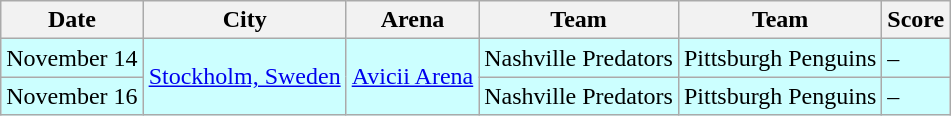<table class="wikitable">
<tr>
<th>Date</th>
<th>City</th>
<th>Arena</th>
<th>Team</th>
<th>Team</th>
<th><strong>Score</strong></th>
</tr>
<tr bgcolor="#ccffff">
<td>November 14</td>
<td rowspan="2"><a href='#'>Stockholm, Sweden</a></td>
<td rowspan="2"><a href='#'>Avicii Arena</a></td>
<td>Nashville Predators</td>
<td>Pittsburgh Penguins</td>
<td>–</td>
</tr>
<tr bgcolor="#ccffff">
<td>November 16</td>
<td>Nashville Predators</td>
<td>Pittsburgh Penguins</td>
<td>–</td>
</tr>
</table>
